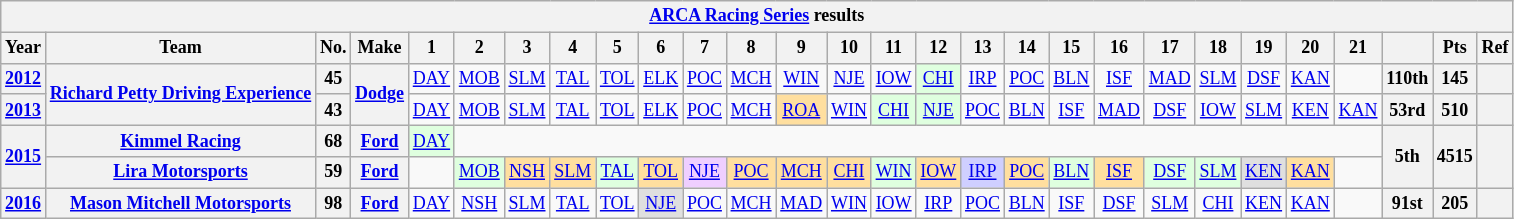<table class="wikitable" style="text-align:center; font-size:75%">
<tr>
<th colspan=28><a href='#'>ARCA Racing Series</a> results</th>
</tr>
<tr>
<th>Year</th>
<th>Team</th>
<th>No.</th>
<th>Make</th>
<th>1</th>
<th>2</th>
<th>3</th>
<th>4</th>
<th>5</th>
<th>6</th>
<th>7</th>
<th>8</th>
<th>9</th>
<th>10</th>
<th>11</th>
<th>12</th>
<th>13</th>
<th>14</th>
<th>15</th>
<th>16</th>
<th>17</th>
<th>18</th>
<th>19</th>
<th>20</th>
<th>21</th>
<th></th>
<th>Pts</th>
<th>Ref</th>
</tr>
<tr>
<th><a href='#'>2012</a></th>
<th rowspan=2><a href='#'>Richard Petty Driving Experience</a></th>
<th>45</th>
<th rowspan=2><a href='#'>Dodge</a></th>
<td><a href='#'>DAY</a></td>
<td><a href='#'>MOB</a></td>
<td><a href='#'>SLM</a></td>
<td><a href='#'>TAL</a></td>
<td><a href='#'>TOL</a></td>
<td><a href='#'>ELK</a></td>
<td><a href='#'>POC</a></td>
<td><a href='#'>MCH</a></td>
<td><a href='#'>WIN</a></td>
<td><a href='#'>NJE</a></td>
<td><a href='#'>IOW</a></td>
<td style="background:#DFFFDF;"><a href='#'>CHI</a><br></td>
<td><a href='#'>IRP</a></td>
<td><a href='#'>POC</a></td>
<td><a href='#'>BLN</a></td>
<td><a href='#'>ISF</a></td>
<td><a href='#'>MAD</a></td>
<td><a href='#'>SLM</a></td>
<td><a href='#'>DSF</a></td>
<td><a href='#'>KAN</a></td>
<td></td>
<th>110th</th>
<th>145</th>
<th></th>
</tr>
<tr>
<th><a href='#'>2013</a></th>
<th>43</th>
<td><a href='#'>DAY</a></td>
<td><a href='#'>MOB</a></td>
<td><a href='#'>SLM</a></td>
<td><a href='#'>TAL</a></td>
<td><a href='#'>TOL</a></td>
<td><a href='#'>ELK</a></td>
<td><a href='#'>POC</a></td>
<td><a href='#'>MCH</a></td>
<td style="background:#FFDF9F;"><a href='#'>ROA</a><br></td>
<td><a href='#'>WIN</a></td>
<td style="background:#DFFFDF;"><a href='#'>CHI</a><br></td>
<td style="background:#DFFFDF;"><a href='#'>NJE</a><br></td>
<td><a href='#'>POC</a></td>
<td><a href='#'>BLN</a></td>
<td><a href='#'>ISF</a></td>
<td><a href='#'>MAD</a></td>
<td><a href='#'>DSF</a></td>
<td><a href='#'>IOW</a></td>
<td><a href='#'>SLM</a></td>
<td><a href='#'>KEN</a></td>
<td><a href='#'>KAN</a></td>
<th>53rd</th>
<th>510</th>
<th></th>
</tr>
<tr>
<th rowspan=2><a href='#'>2015</a></th>
<th><a href='#'>Kimmel Racing</a></th>
<th>68</th>
<th><a href='#'>Ford</a></th>
<td style="background:#DFFFDF;"><a href='#'>DAY</a><br></td>
<td colspan=20></td>
<th rowspan=2>5th</th>
<th rowspan=2>4515</th>
<th rowspan=2></th>
</tr>
<tr>
<th><a href='#'>Lira Motorsports</a></th>
<th>59</th>
<th><a href='#'>Ford</a></th>
<td></td>
<td style="background:#DFFFDF;"><a href='#'>MOB</a><br></td>
<td style="background:#FFDF9F;"><a href='#'>NSH</a><br></td>
<td style="background:#FFDF9F;"><a href='#'>SLM</a><br></td>
<td style="background:#DFFFDF;"><a href='#'>TAL</a><br></td>
<td style="background:#FFDF9F;"><a href='#'>TOL</a><br></td>
<td style="background:#EFCFFF;"><a href='#'>NJE</a><br></td>
<td style="background:#FFDF9F;"><a href='#'>POC</a><br></td>
<td style="background:#FFDF9F;"><a href='#'>MCH</a><br></td>
<td style="background:#FFDF9F;"><a href='#'>CHI</a><br></td>
<td style="background:#DFFFDF;"><a href='#'>WIN</a><br></td>
<td style="background:#FFDF9F;"><a href='#'>IOW</a><br></td>
<td style="background:#CFCFFF;"><a href='#'>IRP</a><br></td>
<td style="background:#FFDF9F;"><a href='#'>POC</a><br></td>
<td style="background:#DFFFDF;"><a href='#'>BLN</a><br></td>
<td style="background:#FFDF9F;"><a href='#'>ISF</a><br></td>
<td style="background:#DFFFDF;"><a href='#'>DSF</a><br></td>
<td style="background:#DFFFDF;"><a href='#'>SLM</a><br></td>
<td style="background:#DFDFDF;"><a href='#'>KEN</a><br></td>
<td style="background:#FFDF9F;"><a href='#'>KAN</a><br></td>
<td></td>
</tr>
<tr>
<th><a href='#'>2016</a></th>
<th><a href='#'>Mason Mitchell Motorsports</a></th>
<th>98</th>
<th><a href='#'>Ford</a></th>
<td><a href='#'>DAY</a></td>
<td><a href='#'>NSH</a></td>
<td><a href='#'>SLM</a></td>
<td><a href='#'>TAL</a></td>
<td><a href='#'>TOL</a></td>
<td style="background:#DFDFDF;"><a href='#'>NJE</a><br></td>
<td><a href='#'>POC</a></td>
<td><a href='#'>MCH</a></td>
<td><a href='#'>MAD</a></td>
<td><a href='#'>WIN</a></td>
<td><a href='#'>IOW</a></td>
<td><a href='#'>IRP</a></td>
<td><a href='#'>POC</a></td>
<td><a href='#'>BLN</a></td>
<td><a href='#'>ISF</a></td>
<td><a href='#'>DSF</a></td>
<td><a href='#'>SLM</a></td>
<td><a href='#'>CHI</a></td>
<td><a href='#'>KEN</a></td>
<td><a href='#'>KAN</a></td>
<td></td>
<th>91st</th>
<th>205</th>
<th></th>
</tr>
</table>
